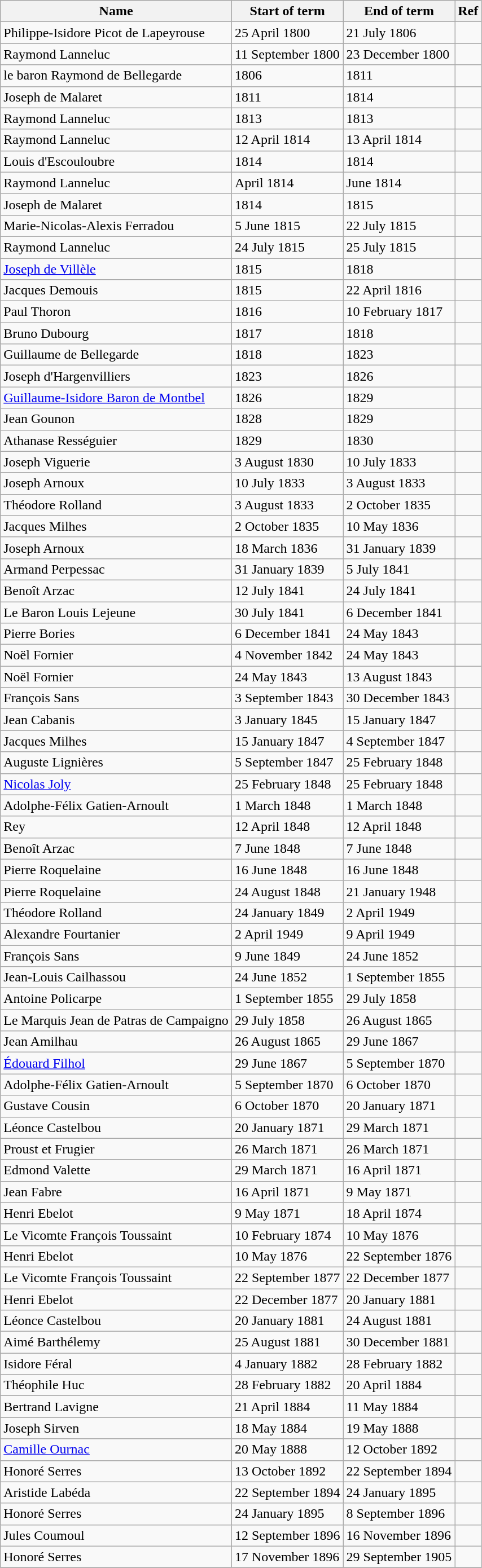<table class="wikitable">
<tr>
<th>Name</th>
<th>Start of term</th>
<th>End of term</th>
<th>Ref</th>
</tr>
<tr>
<td>Philippe-Isidore Picot de Lapeyrouse</td>
<td>25 April 1800</td>
<td>21 July 1806</td>
<td></td>
</tr>
<tr>
<td>Raymond Lanneluc</td>
<td>11 September 1800</td>
<td>23 December 1800</td>
<td></td>
</tr>
<tr>
<td>le baron Raymond de Bellegarde</td>
<td>1806</td>
<td>1811</td>
<td></td>
</tr>
<tr>
<td>Joseph de Malaret</td>
<td>1811</td>
<td>1814</td>
<td></td>
</tr>
<tr>
<td>Raymond Lanneluc</td>
<td>1813</td>
<td>1813</td>
<td></td>
</tr>
<tr>
<td>Raymond Lanneluc</td>
<td>12 April 1814</td>
<td>13 April 1814</td>
<td></td>
</tr>
<tr>
<td>Louis d'Escouloubre</td>
<td>1814</td>
<td>1814</td>
<td></td>
</tr>
<tr>
<td>Raymond Lanneluc</td>
<td>April 1814</td>
<td>June 1814</td>
<td></td>
</tr>
<tr>
<td>Joseph de Malaret</td>
<td>1814</td>
<td>1815</td>
<td></td>
</tr>
<tr>
<td>Marie-Nicolas-Alexis Ferradou</td>
<td>5 June 1815</td>
<td>22 July 1815</td>
<td></td>
</tr>
<tr>
<td>Raymond Lanneluc</td>
<td>24 July 1815</td>
<td>25 July 1815</td>
<td></td>
</tr>
<tr>
<td><a href='#'>Joseph de Villèle</a></td>
<td>1815</td>
<td>1818</td>
<td></td>
</tr>
<tr>
<td>Jacques Demouis</td>
<td>1815</td>
<td>22 April 1816</td>
<td></td>
</tr>
<tr>
<td>Paul Thoron</td>
<td>1816</td>
<td>10 February 1817</td>
<td></td>
</tr>
<tr>
<td>Bruno Dubourg</td>
<td>1817</td>
<td>1818</td>
<td></td>
</tr>
<tr>
<td>Guillaume de Bellegarde</td>
<td>1818</td>
<td>1823</td>
<td></td>
</tr>
<tr>
<td>Joseph d'Hargenvilliers</td>
<td>1823</td>
<td>1826</td>
<td></td>
</tr>
<tr>
<td><a href='#'>Guillaume-Isidore Baron de Montbel</a></td>
<td>1826</td>
<td>1829</td>
<td></td>
</tr>
<tr>
<td>Jean Gounon</td>
<td>1828</td>
<td>1829</td>
<td></td>
</tr>
<tr>
<td>Athanase Rességuier</td>
<td>1829</td>
<td>1830</td>
<td></td>
</tr>
<tr>
<td>Joseph Viguerie</td>
<td>3 August 1830</td>
<td>10 July 1833</td>
<td></td>
</tr>
<tr>
<td>Joseph Arnoux</td>
<td>10 July 1833</td>
<td>3 August 1833</td>
<td></td>
</tr>
<tr>
<td>Théodore Rolland</td>
<td>3 August 1833</td>
<td>2 October 1835</td>
<td></td>
</tr>
<tr>
<td>Jacques Milhes</td>
<td>2 October 1835</td>
<td>10 May 1836</td>
<td></td>
</tr>
<tr>
<td>Joseph Arnoux</td>
<td>18 March 1836</td>
<td>31 January 1839</td>
<td></td>
</tr>
<tr>
<td>Armand Perpessac</td>
<td>31 January 1839</td>
<td>5 July 1841</td>
<td></td>
</tr>
<tr>
<td>Benoît Arzac</td>
<td>12 July 1841</td>
<td>24 July 1841</td>
<td></td>
</tr>
<tr>
<td>Le Baron Louis Lejeune</td>
<td>30 July 1841</td>
<td>6 December 1841</td>
<td></td>
</tr>
<tr>
<td>Pierre Bories</td>
<td>6 December 1841</td>
<td>24 May 1843</td>
<td></td>
</tr>
<tr>
<td>Noël Fornier</td>
<td>4 November 1842</td>
<td>24 May 1843</td>
<td></td>
</tr>
<tr>
<td>Noël Fornier</td>
<td>24 May 1843</td>
<td>13 August 1843</td>
<td></td>
</tr>
<tr>
<td>François Sans</td>
<td>3 September 1843</td>
<td>30 December 1843</td>
<td></td>
</tr>
<tr>
<td>Jean Cabanis</td>
<td>3 January 1845</td>
<td>15 January 1847</td>
<td></td>
</tr>
<tr>
<td>Jacques Milhes</td>
<td>15 January 1847</td>
<td>4 September 1847</td>
<td></td>
</tr>
<tr>
<td>Auguste Lignières</td>
<td>5 September 1847</td>
<td>25 February 1848</td>
<td></td>
</tr>
<tr>
<td><a href='#'>Nicolas Joly</a></td>
<td>25 February 1848</td>
<td>25 February 1848</td>
<td></td>
</tr>
<tr>
<td>Adolphe-Félix Gatien-Arnoult</td>
<td>1 March 1848</td>
<td>1 March 1848</td>
<td></td>
</tr>
<tr>
<td>Rey</td>
<td>12 April 1848</td>
<td>12 April 1848</td>
<td></td>
</tr>
<tr>
<td>Benoît Arzac</td>
<td>7 June 1848</td>
<td>7 June 1848</td>
<td></td>
</tr>
<tr>
<td>Pierre Roquelaine</td>
<td>16 June 1848</td>
<td>16 June 1848</td>
<td></td>
</tr>
<tr>
<td>Pierre Roquelaine</td>
<td>24 August 1848</td>
<td>21 January 1948</td>
<td></td>
</tr>
<tr>
<td>Théodore Rolland</td>
<td>24 January 1849</td>
<td>2 April 1949</td>
<td></td>
</tr>
<tr>
<td>Alexandre Fourtanier</td>
<td>2 April 1949</td>
<td>9 April 1949</td>
<td></td>
</tr>
<tr>
<td>François Sans</td>
<td>9 June 1849</td>
<td>24 June 1852</td>
<td></td>
</tr>
<tr>
<td>Jean-Louis Cailhassou</td>
<td>24 June 1852</td>
<td>1 September 1855</td>
<td></td>
</tr>
<tr>
<td>Antoine Policarpe</td>
<td>1 September 1855</td>
<td>29 July 1858</td>
<td></td>
</tr>
<tr>
<td>Le Marquis Jean de Patras de Campaigno</td>
<td>29 July 1858</td>
<td>26 August 1865</td>
<td></td>
</tr>
<tr>
<td>Jean Amilhau</td>
<td>26 August 1865</td>
<td>29 June 1867</td>
<td></td>
</tr>
<tr>
<td><a href='#'>Édouard Filhol</a></td>
<td>29 June 1867</td>
<td>5 September 1870</td>
<td></td>
</tr>
<tr>
<td>Adolphe-Félix Gatien-Arnoult</td>
<td>5 September 1870</td>
<td>6 October 1870</td>
<td></td>
</tr>
<tr>
<td>Gustave Cousin</td>
<td>6 October 1870</td>
<td>20 January 1871</td>
<td></td>
</tr>
<tr>
<td>Léonce Castelbou</td>
<td>20 January 1871</td>
<td>29 March 1871</td>
<td></td>
</tr>
<tr>
<td>Proust et Frugier</td>
<td>26 March 1871</td>
<td>26 March 1871</td>
<td></td>
</tr>
<tr>
<td>Edmond Valette</td>
<td>29 March 1871</td>
<td>16 April 1871</td>
<td></td>
</tr>
<tr>
<td>Jean Fabre</td>
<td>16 April 1871</td>
<td>9 May 1871</td>
<td></td>
</tr>
<tr>
<td>Henri Ebelot</td>
<td>9 May 1871</td>
<td>18 April 1874</td>
<td></td>
</tr>
<tr>
<td>Le Vicomte François Toussaint</td>
<td>10 February 1874</td>
<td>10 May 1876</td>
<td></td>
</tr>
<tr>
<td>Henri Ebelot</td>
<td>10 May 1876</td>
<td>22 September 1876</td>
<td></td>
</tr>
<tr>
<td>Le Vicomte François Toussaint</td>
<td>22 September 1877</td>
<td>22 December 1877</td>
<td></td>
</tr>
<tr>
<td>Henri Ebelot</td>
<td>22 December 1877</td>
<td>20 January 1881</td>
<td></td>
</tr>
<tr>
<td>Léonce Castelbou</td>
<td>20 January 1881</td>
<td>24 August 1881</td>
<td></td>
</tr>
<tr>
<td>Aimé Barthélemy</td>
<td>25 August 1881</td>
<td>30 December 1881</td>
<td></td>
</tr>
<tr>
<td>Isidore Féral</td>
<td>4 January 1882</td>
<td>28 February 1882</td>
<td></td>
</tr>
<tr>
<td>Théophile Huc</td>
<td>28 February 1882</td>
<td>20 April 1884</td>
<td></td>
</tr>
<tr>
<td>Bertrand Lavigne</td>
<td>21 April 1884</td>
<td>11 May 1884</td>
<td></td>
</tr>
<tr>
<td>Joseph Sirven</td>
<td>18 May 1884</td>
<td>19 May 1888</td>
<td></td>
</tr>
<tr>
<td><a href='#'>Camille Ournac</a></td>
<td>20 May 1888</td>
<td>12 October 1892</td>
<td></td>
</tr>
<tr>
<td>Honoré Serres</td>
<td>13 October 1892</td>
<td>22 September 1894</td>
<td></td>
</tr>
<tr>
<td>Aristide Labéda</td>
<td>22 September 1894</td>
<td>24 January 1895</td>
<td></td>
</tr>
<tr>
<td>Honoré Serres</td>
<td>24 January 1895</td>
<td>8 September 1896</td>
<td></td>
</tr>
<tr>
<td>Jules Coumoul</td>
<td>12 September 1896</td>
<td>16 November 1896</td>
<td></td>
</tr>
<tr>
<td>Honoré Serres</td>
<td>17 November 1896</td>
<td>29 September 1905</td>
<td></td>
</tr>
<tr>
</tr>
</table>
